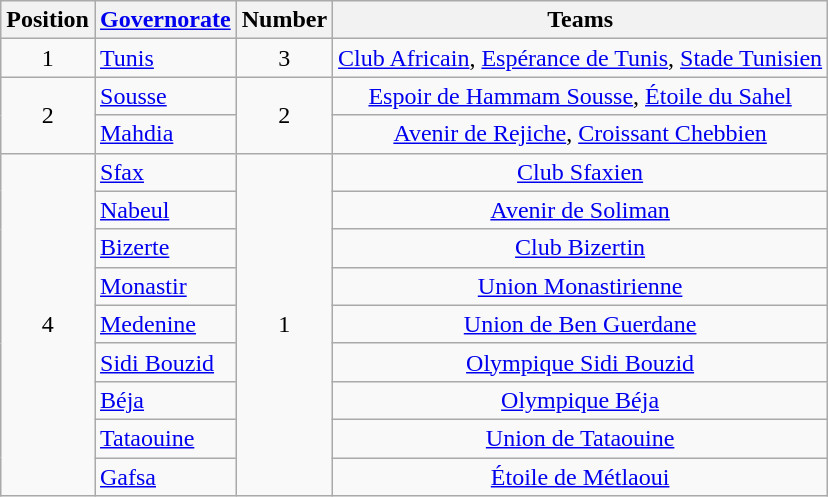<table class="wikitable">
<tr>
<th>Position</th>
<th><a href='#'>Governorate</a></th>
<th>Number</th>
<th>Teams</th>
</tr>
<tr>
<td align=center>1</td>
<td><a href='#'>Tunis</a></td>
<td align=center>3</td>
<td align=center><a href='#'>Club Africain</a>, <a href='#'>Espérance de Tunis</a>, <a href='#'>Stade Tunisien</a></td>
</tr>
<tr>
<td align=center rowspan="2">2</td>
<td><a href='#'>Sousse</a></td>
<td align=center rowspan="2">2</td>
<td align=center><a href='#'>Espoir de Hammam Sousse</a>, <a href='#'>Étoile du Sahel</a></td>
</tr>
<tr>
<td><a href='#'>Mahdia</a></td>
<td align=center><a href='#'>Avenir de Rejiche</a>, <a href='#'>Croissant Chebbien</a></td>
</tr>
<tr>
<td align=center rowspan="9">4</td>
<td><a href='#'>Sfax</a></td>
<td align=center rowspan="9">1</td>
<td align=center><a href='#'>Club Sfaxien</a></td>
</tr>
<tr>
<td><a href='#'>Nabeul</a></td>
<td align=center><a href='#'>Avenir de Soliman</a></td>
</tr>
<tr>
<td><a href='#'>Bizerte</a></td>
<td align=center><a href='#'>Club Bizertin</a></td>
</tr>
<tr>
<td><a href='#'>Monastir</a></td>
<td align=center><a href='#'>Union Monastirienne</a></td>
</tr>
<tr>
<td><a href='#'>Medenine</a></td>
<td align=center><a href='#'>Union de Ben Guerdane</a></td>
</tr>
<tr>
<td><a href='#'>Sidi Bouzid</a></td>
<td align=center><a href='#'>Olympique Sidi Bouzid</a></td>
</tr>
<tr>
<td><a href='#'>Béja</a></td>
<td align=center><a href='#'>Olympique Béja</a></td>
</tr>
<tr>
<td><a href='#'>Tataouine</a></td>
<td align=center><a href='#'>Union de Tataouine</a></td>
</tr>
<tr>
<td><a href='#'>Gafsa</a></td>
<td align=center><a href='#'>Étoile de Métlaoui</a></td>
</tr>
</table>
